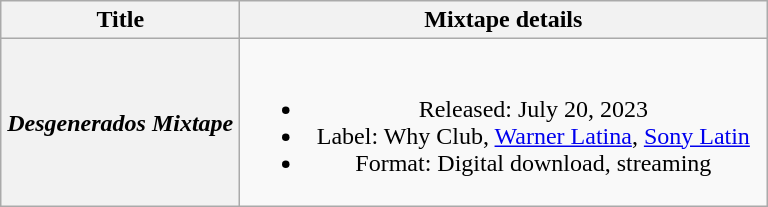<table class="wikitable plainrowheaders" style="text-align:center;">
<tr>
<th scope="col" style="width:9.5em;">Title</th>
<th scope="col" style="width:21.5em;">Mixtape details</th>
</tr>
<tr>
<th scope="row"><em>Desgenerados Mixtape</em></th>
<td><br><ul><li>Released: July 20, 2023</li><li>Label: Why Club, <a href='#'>Warner Latina</a>, <a href='#'>Sony Latin</a></li><li>Format: Digital download, streaming</li></ul></td>
</tr>
</table>
